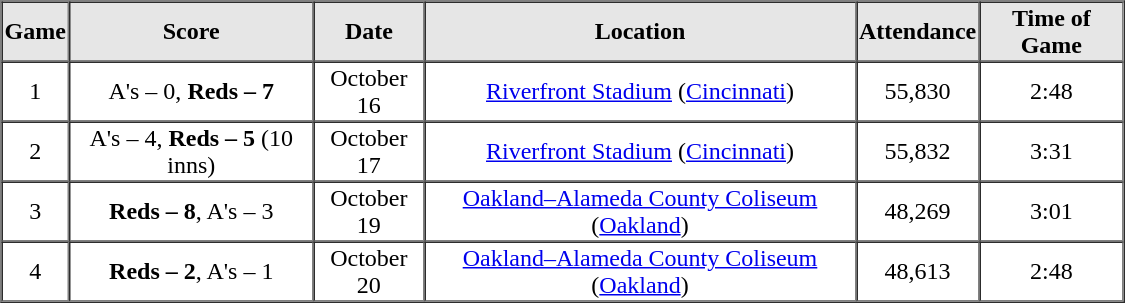<table border=1 cellspacing=0 width=750 style="margin-left:3em;">
<tr style="text-align:center; background-color:#e6e6e6;">
<th width=>Game</th>
<th width=>Score</th>
<th width=>Date</th>
<th width=>Location</th>
<th width=>Attendance</th>
<th width=>Time of Game</th>
</tr>
<tr style="text-align:center;">
<td>1</td>
<td>A's – 0, <strong>Reds – 7</strong></td>
<td>October 16</td>
<td><a href='#'>Riverfront Stadium</a> (<a href='#'>Cincinnati</a>)</td>
<td>55,830</td>
<td>2:48</td>
</tr>
<tr style="text-align:center;">
<td>2</td>
<td>A's – 4, <strong>Reds – 5</strong> (10 inns)</td>
<td>October 17</td>
<td><a href='#'>Riverfront Stadium</a> (<a href='#'>Cincinnati</a>)</td>
<td>55,832</td>
<td>3:31</td>
</tr>
<tr style="text-align:center;">
<td>3</td>
<td><strong>Reds – 8</strong>, A's – 3</td>
<td>October 19</td>
<td><a href='#'>Oakland–Alameda County Coliseum</a> (<a href='#'>Oakland</a>)</td>
<td>48,269</td>
<td>3:01</td>
</tr>
<tr style="text-align:center;">
<td>4</td>
<td><strong>Reds – 2</strong>, A's – 1</td>
<td>October 20</td>
<td><a href='#'>Oakland–Alameda County Coliseum</a> (<a href='#'>Oakland</a>)</td>
<td>48,613</td>
<td>2:48</td>
</tr>
<tr style="text-align:center;">
</tr>
</table>
